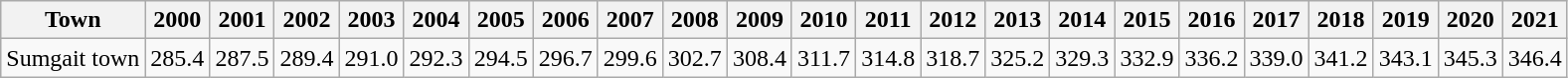<table class="wikitable">
<tr>
<th>Town</th>
<th>2000</th>
<th>2001</th>
<th>2002</th>
<th>2003</th>
<th>2004</th>
<th>2005</th>
<th>2006</th>
<th>2007</th>
<th>2008</th>
<th>2009</th>
<th>2010</th>
<th>2011</th>
<th>2012</th>
<th>2013</th>
<th>2014</th>
<th>2015</th>
<th>2016</th>
<th>2017</th>
<th>2018</th>
<th>2019</th>
<th>2020</th>
<th>2021</th>
</tr>
<tr>
<td>Sumgait town</td>
<td>285.4</td>
<td>287.5</td>
<td>289.4</td>
<td>291.0</td>
<td>292.3</td>
<td>294.5</td>
<td>296.7</td>
<td>299.6</td>
<td>302.7</td>
<td>308.4</td>
<td>311.7</td>
<td>314.8</td>
<td>318.7</td>
<td>325.2</td>
<td>329.3</td>
<td>332.9</td>
<td>336.2</td>
<td>339.0</td>
<td>341.2</td>
<td>343.1</td>
<td>345.3</td>
<td>346.4</td>
</tr>
</table>
